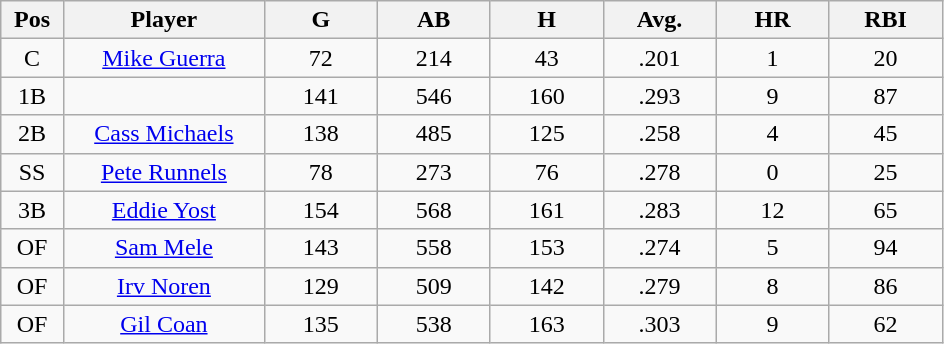<table class="wikitable sortable">
<tr>
<th bgcolor="#DDDDFF" width="5%">Pos</th>
<th bgcolor="#DDDDFF" width="16%">Player</th>
<th bgcolor="#DDDDFF" width="9%">G</th>
<th bgcolor="#DDDDFF" width="9%">AB</th>
<th bgcolor="#DDDDFF" width="9%">H</th>
<th bgcolor="#DDDDFF" width="9%">Avg.</th>
<th bgcolor="#DDDDFF" width="9%">HR</th>
<th bgcolor="#DDDDFF" width="9%">RBI</th>
</tr>
<tr align="center">
<td>C</td>
<td><a href='#'>Mike Guerra</a></td>
<td>72</td>
<td>214</td>
<td>43</td>
<td>.201</td>
<td>1</td>
<td>20</td>
</tr>
<tr align="center">
<td>1B</td>
<td></td>
<td>141</td>
<td>546</td>
<td>160</td>
<td>.293</td>
<td>9</td>
<td>87</td>
</tr>
<tr align="center">
<td>2B</td>
<td><a href='#'>Cass Michaels</a></td>
<td>138</td>
<td>485</td>
<td>125</td>
<td>.258</td>
<td>4</td>
<td>45</td>
</tr>
<tr align="center">
<td>SS</td>
<td><a href='#'>Pete Runnels</a></td>
<td>78</td>
<td>273</td>
<td>76</td>
<td>.278</td>
<td>0</td>
<td>25</td>
</tr>
<tr align="center">
<td>3B</td>
<td><a href='#'>Eddie Yost</a></td>
<td>154</td>
<td>568</td>
<td>161</td>
<td>.283</td>
<td>12</td>
<td>65</td>
</tr>
<tr align="center">
<td>OF</td>
<td><a href='#'>Sam Mele</a></td>
<td>143</td>
<td>558</td>
<td>153</td>
<td>.274</td>
<td>5</td>
<td>94</td>
</tr>
<tr align="center">
<td>OF</td>
<td><a href='#'>Irv Noren</a></td>
<td>129</td>
<td>509</td>
<td>142</td>
<td>.279</td>
<td>8</td>
<td>86</td>
</tr>
<tr align="center">
<td>OF</td>
<td><a href='#'>Gil Coan</a></td>
<td>135</td>
<td>538</td>
<td>163</td>
<td>.303</td>
<td>9</td>
<td>62</td>
</tr>
</table>
